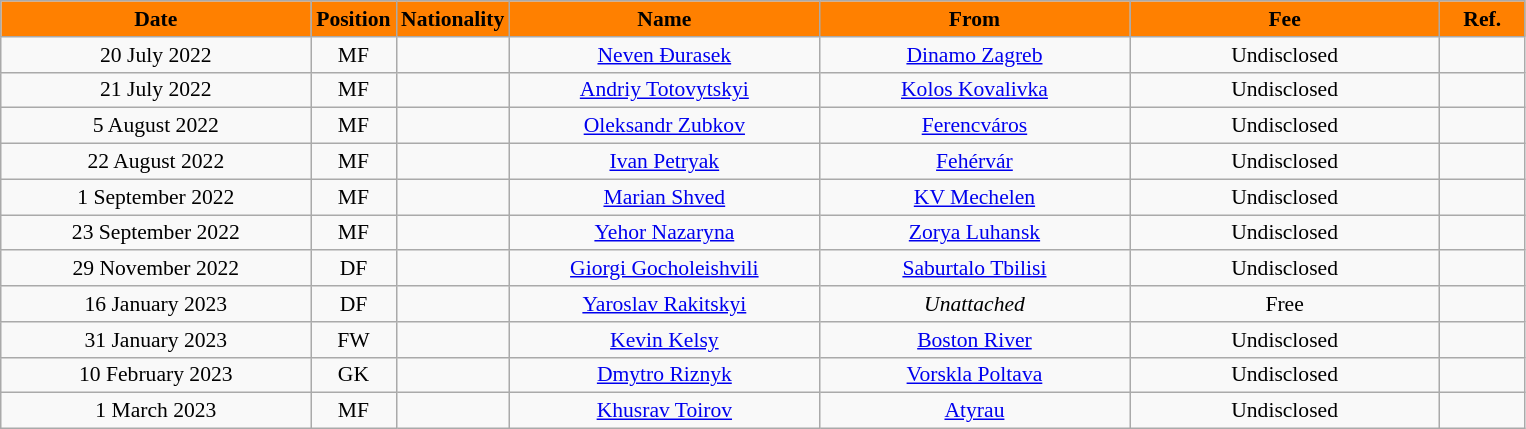<table class="wikitable" style="text-align:center; font-size:90%; ">
<tr>
<th style="background:#FF8000; color:black; width:200px;">Date</th>
<th style="background:#FF8000; color:black; width:50px;">Position</th>
<th style="background:#FF8000; color:black; width:50px;">Nationality</th>
<th style="background:#FF8000; color:black; width:200px;">Name</th>
<th style="background:#FF8000; color:black; width:200px;">From</th>
<th style="background:#FF8000; color:black; width:200px;">Fee</th>
<th style="background:#FF8000; color:black; width:50px;">Ref.</th>
</tr>
<tr>
<td>20 July 2022</td>
<td>MF</td>
<td></td>
<td><a href='#'>Neven Đurasek</a></td>
<td><a href='#'>Dinamo Zagreb</a></td>
<td>Undisclosed</td>
<td></td>
</tr>
<tr>
<td>21 July 2022</td>
<td>MF</td>
<td></td>
<td><a href='#'>Andriy Totovytskyi</a></td>
<td><a href='#'>Kolos Kovalivka</a></td>
<td>Undisclosed</td>
<td></td>
</tr>
<tr>
<td>5 August 2022</td>
<td>MF</td>
<td></td>
<td><a href='#'>Oleksandr Zubkov</a></td>
<td><a href='#'>Ferencváros</a></td>
<td>Undisclosed</td>
<td></td>
</tr>
<tr>
<td>22 August 2022</td>
<td>MF</td>
<td></td>
<td><a href='#'>Ivan Petryak</a></td>
<td><a href='#'>Fehérvár</a></td>
<td>Undisclosed</td>
<td></td>
</tr>
<tr>
<td>1 September 2022</td>
<td>MF</td>
<td></td>
<td><a href='#'>Marian Shved</a></td>
<td><a href='#'>KV Mechelen</a></td>
<td>Undisclosed</td>
<td></td>
</tr>
<tr>
<td>23 September 2022</td>
<td>MF</td>
<td></td>
<td><a href='#'>Yehor Nazaryna</a></td>
<td><a href='#'>Zorya Luhansk</a></td>
<td>Undisclosed</td>
<td></td>
</tr>
<tr>
<td>29 November 2022</td>
<td>DF</td>
<td></td>
<td><a href='#'>Giorgi Gocholeishvili</a></td>
<td><a href='#'>Saburtalo Tbilisi</a></td>
<td>Undisclosed</td>
<td></td>
</tr>
<tr>
<td>16 January 2023</td>
<td>DF</td>
<td></td>
<td><a href='#'>Yaroslav Rakitskyi</a></td>
<td><em>Unattached</em></td>
<td>Free</td>
<td></td>
</tr>
<tr>
<td>31 January 2023</td>
<td>FW</td>
<td></td>
<td><a href='#'>Kevin Kelsy</a></td>
<td><a href='#'>Boston River</a></td>
<td>Undisclosed</td>
<td></td>
</tr>
<tr>
<td>10 February 2023</td>
<td>GK</td>
<td></td>
<td><a href='#'>Dmytro Riznyk</a></td>
<td><a href='#'>Vorskla Poltava</a></td>
<td>Undisclosed</td>
<td></td>
</tr>
<tr>
<td>1 March 2023</td>
<td>MF</td>
<td></td>
<td><a href='#'>Khusrav Toirov</a></td>
<td><a href='#'>Atyrau</a></td>
<td>Undisclosed</td>
<td></td>
</tr>
</table>
